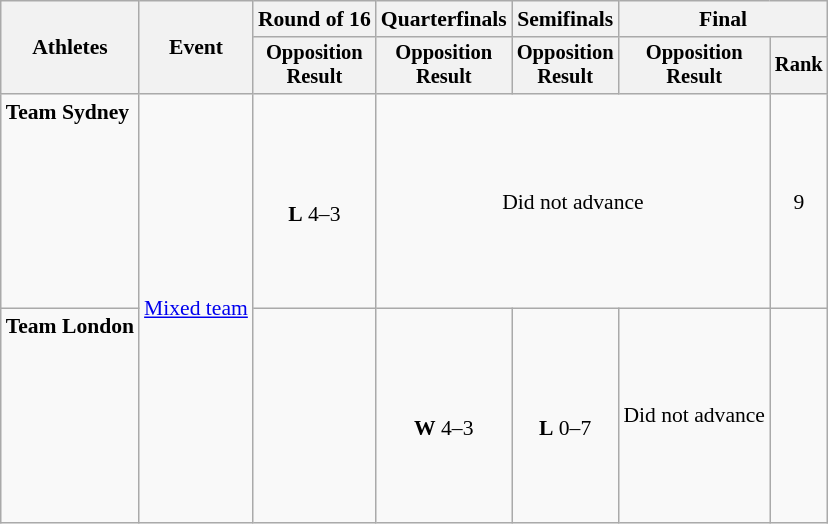<table class="wikitable" style="font-size:90%">
<tr>
<th rowspan=2>Athletes</th>
<th rowspan=2>Event</th>
<th>Round of 16</th>
<th>Quarterfinals</th>
<th>Semifinals</th>
<th colspan=2>Final</th>
</tr>
<tr style="font-size:95%">
<th>Opposition<br>Result</th>
<th>Opposition<br>Result</th>
<th>Opposition<br>Result</th>
<th>Opposition<br>Result</th>
<th>Rank</th>
</tr>
<tr align=center>
<td align=left><strong>Team Sydney</strong><br><br><br><br><br><br><br><br></td>
<td rowspan=2 align=left><a href='#'>Mixed team</a></td>
<td><br><strong>L</strong> 4–3</td>
<td colspan=3>Did not advance</td>
<td>9</td>
</tr>
<tr align=center>
<td align=left><strong>Team London</strong><br><br><br><br><br><br><br><br></td>
<td></td>
<td><br><strong>W</strong> 4–3</td>
<td><br><strong>L</strong> 0–7</td>
<td>Did not advance</td>
<td></td>
</tr>
</table>
